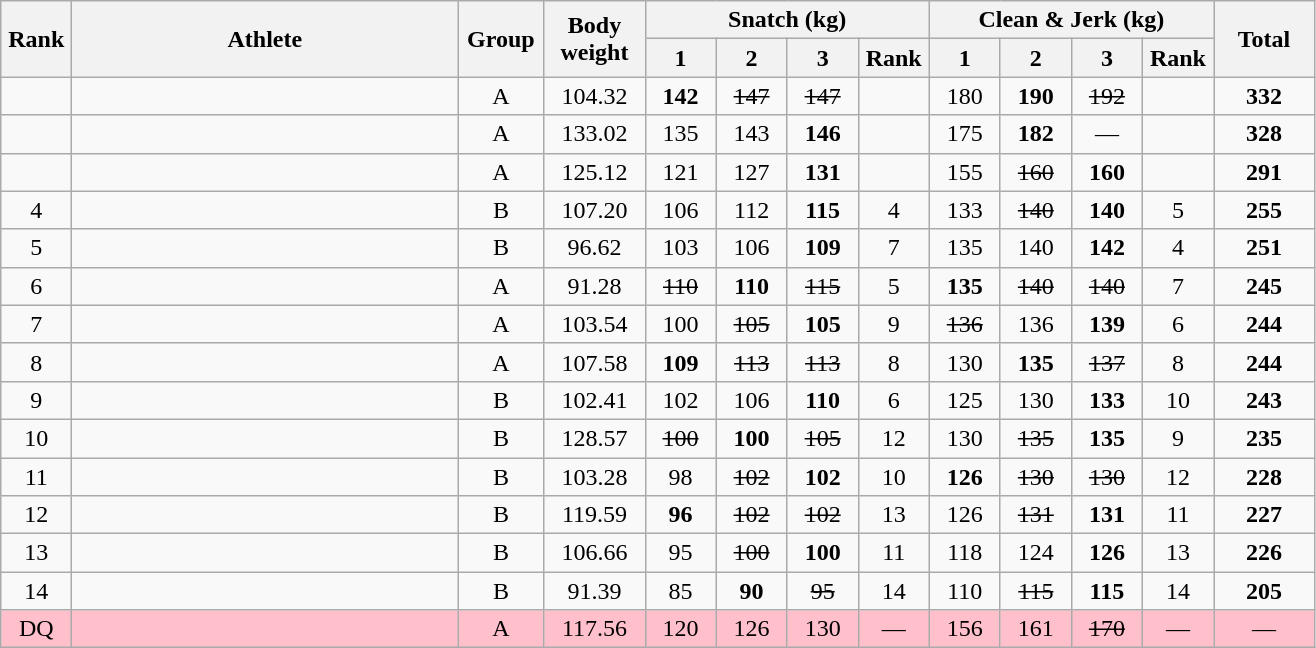<table class = "wikitable" style="text-align:center;">
<tr>
<th rowspan=2 width=40>Rank</th>
<th rowspan=2 width=250>Athlete</th>
<th rowspan=2 width=50>Group</th>
<th rowspan=2 width=60>Body weight</th>
<th colspan=4>Snatch (kg)</th>
<th colspan=4>Clean & Jerk (kg)</th>
<th rowspan=2 width=60>Total</th>
</tr>
<tr>
<th width=40>1</th>
<th width=40>2</th>
<th width=40>3</th>
<th width=40>Rank</th>
<th width=40>1</th>
<th width=40>2</th>
<th width=40>3</th>
<th width=40>Rank</th>
</tr>
<tr>
<td></td>
<td align=left></td>
<td>A</td>
<td>104.32</td>
<td><strong>142</strong></td>
<td><s>147</s></td>
<td><s>147</s></td>
<td></td>
<td>180</td>
<td><strong>190</strong></td>
<td><s>192</s></td>
<td></td>
<td><strong>332</strong></td>
</tr>
<tr>
<td></td>
<td align=left></td>
<td>A</td>
<td>133.02</td>
<td>135</td>
<td>143</td>
<td><strong>146</strong></td>
<td></td>
<td>175</td>
<td><strong>182</strong></td>
<td>—</td>
<td></td>
<td><strong>328</strong></td>
</tr>
<tr>
<td></td>
<td align=left></td>
<td>A</td>
<td>125.12</td>
<td>121</td>
<td>127</td>
<td><strong>131</strong></td>
<td></td>
<td>155</td>
<td><s>160</s></td>
<td><strong>160</strong></td>
<td></td>
<td><strong>291</strong></td>
</tr>
<tr>
<td>4</td>
<td align=left></td>
<td>B</td>
<td>107.20</td>
<td>106</td>
<td>112</td>
<td><strong>115</strong></td>
<td>4</td>
<td>133</td>
<td><s>140</s></td>
<td><strong>140</strong></td>
<td>5</td>
<td><strong>255</strong></td>
</tr>
<tr>
<td>5</td>
<td align=left></td>
<td>B</td>
<td>96.62</td>
<td>103</td>
<td>106</td>
<td><strong>109</strong></td>
<td>7</td>
<td>135</td>
<td>140</td>
<td><strong>142</strong></td>
<td>4</td>
<td><strong>251</strong></td>
</tr>
<tr>
<td>6</td>
<td align=left></td>
<td>A</td>
<td>91.28</td>
<td><s>110</s></td>
<td><strong>110</strong></td>
<td><s>115</s></td>
<td>5</td>
<td><strong>135</strong></td>
<td><s>140</s></td>
<td><s>140</s></td>
<td>7</td>
<td><strong>245</strong></td>
</tr>
<tr>
<td>7</td>
<td align=left></td>
<td>A</td>
<td>103.54</td>
<td>100</td>
<td><s>105</s></td>
<td><strong>105</strong></td>
<td>9</td>
<td><s>136</s></td>
<td>136</td>
<td><strong>139</strong></td>
<td>6</td>
<td><strong>244</strong></td>
</tr>
<tr>
<td>8</td>
<td align=left></td>
<td>A</td>
<td>107.58</td>
<td><strong>109</strong></td>
<td><s>113</s></td>
<td><s>113</s></td>
<td>8</td>
<td>130</td>
<td><strong>135</strong></td>
<td><s>137</s></td>
<td>8</td>
<td><strong>244</strong></td>
</tr>
<tr>
<td>9</td>
<td align=left></td>
<td>B</td>
<td>102.41</td>
<td>102</td>
<td>106</td>
<td><strong>110</strong></td>
<td>6</td>
<td>125</td>
<td>130</td>
<td><strong>133</strong></td>
<td>10</td>
<td><strong>243</strong></td>
</tr>
<tr>
<td>10</td>
<td align=left></td>
<td>B</td>
<td>128.57</td>
<td><s>100</s></td>
<td><strong>100</strong></td>
<td><s>105</s></td>
<td>12</td>
<td>130</td>
<td><s>135</s></td>
<td><strong>135</strong></td>
<td>9</td>
<td><strong>235</strong></td>
</tr>
<tr>
<td>11</td>
<td align=left></td>
<td>B</td>
<td>103.28</td>
<td>98</td>
<td><s>102</s></td>
<td><strong>102</strong></td>
<td>10</td>
<td><strong>126</strong></td>
<td><s>130</s></td>
<td><s>130</s></td>
<td>12</td>
<td><strong>228</strong></td>
</tr>
<tr>
<td>12</td>
<td align=left></td>
<td>B</td>
<td>119.59</td>
<td><strong>96</strong></td>
<td><s>102</s></td>
<td><s>102</s></td>
<td>13</td>
<td>126</td>
<td><s>131</s></td>
<td><strong>131</strong></td>
<td>11</td>
<td><strong>227</strong></td>
</tr>
<tr>
<td>13</td>
<td align=left></td>
<td>B</td>
<td>106.66</td>
<td>95</td>
<td><s>100</s></td>
<td><strong>100</strong></td>
<td>11</td>
<td>118</td>
<td>124</td>
<td><strong>126</strong></td>
<td>13</td>
<td><strong>226</strong></td>
</tr>
<tr>
<td>14</td>
<td align=left></td>
<td>B</td>
<td>91.39</td>
<td>85</td>
<td><strong>90</strong></td>
<td><s>95</s></td>
<td>14</td>
<td>110</td>
<td><s>115</s></td>
<td><strong>115</strong></td>
<td>14</td>
<td><strong>205</strong></td>
</tr>
<tr bgcolor=pink>
<td>DQ</td>
<td align=left></td>
<td>A</td>
<td>117.56</td>
<td>120</td>
<td>126</td>
<td>130</td>
<td>—</td>
<td>156</td>
<td>161</td>
<td><s>170</s></td>
<td>—</td>
<td>—</td>
</tr>
</table>
